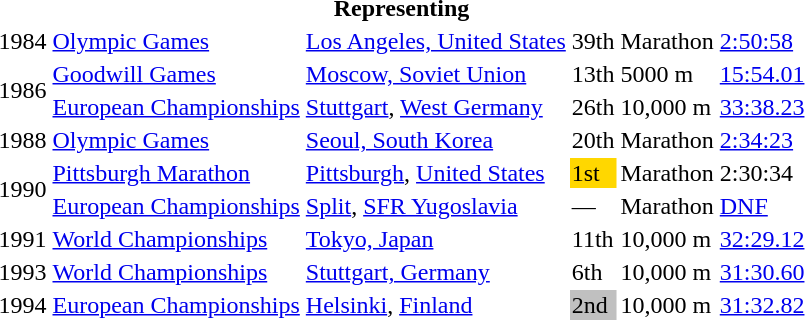<table>
<tr>
<th colspan="6">Representing </th>
</tr>
<tr>
<td>1984</td>
<td><a href='#'>Olympic Games</a></td>
<td><a href='#'>Los Angeles, United States</a></td>
<td>39th</td>
<td>Marathon</td>
<td><a href='#'>2:50:58</a></td>
</tr>
<tr>
<td rowspan=2>1986</td>
<td><a href='#'>Goodwill Games</a></td>
<td><a href='#'>Moscow, Soviet Union</a></td>
<td>13th</td>
<td>5000 m</td>
<td><a href='#'>15:54.01</a></td>
</tr>
<tr>
<td><a href='#'>European Championships</a></td>
<td><a href='#'>Stuttgart</a>, <a href='#'>West Germany</a></td>
<td>26th</td>
<td>10,000 m</td>
<td><a href='#'>33:38.23</a></td>
</tr>
<tr>
<td>1988</td>
<td><a href='#'>Olympic Games</a></td>
<td><a href='#'>Seoul, South Korea</a></td>
<td>20th</td>
<td>Marathon</td>
<td><a href='#'>2:34:23</a></td>
</tr>
<tr>
<td rowspan=2>1990</td>
<td><a href='#'>Pittsburgh Marathon</a></td>
<td><a href='#'>Pittsburgh</a>, <a href='#'>United States</a></td>
<td bgcolor="gold">1st</td>
<td>Marathon</td>
<td>2:30:34</td>
</tr>
<tr>
<td><a href='#'>European Championships</a></td>
<td><a href='#'>Split</a>, <a href='#'>SFR Yugoslavia</a></td>
<td>—</td>
<td>Marathon</td>
<td><a href='#'>DNF</a></td>
</tr>
<tr>
<td>1991</td>
<td><a href='#'>World Championships</a></td>
<td><a href='#'>Tokyo, Japan</a></td>
<td>11th</td>
<td>10,000 m</td>
<td><a href='#'>32:29.12</a></td>
</tr>
<tr>
<td>1993</td>
<td><a href='#'>World Championships</a></td>
<td><a href='#'>Stuttgart, Germany</a></td>
<td>6th</td>
<td>10,000 m</td>
<td><a href='#'>31:30.60</a></td>
</tr>
<tr>
<td>1994</td>
<td><a href='#'>European Championships</a></td>
<td><a href='#'>Helsinki</a>, <a href='#'>Finland</a></td>
<td bgcolor="silver">2nd</td>
<td>10,000 m</td>
<td><a href='#'>31:32.82</a></td>
</tr>
</table>
